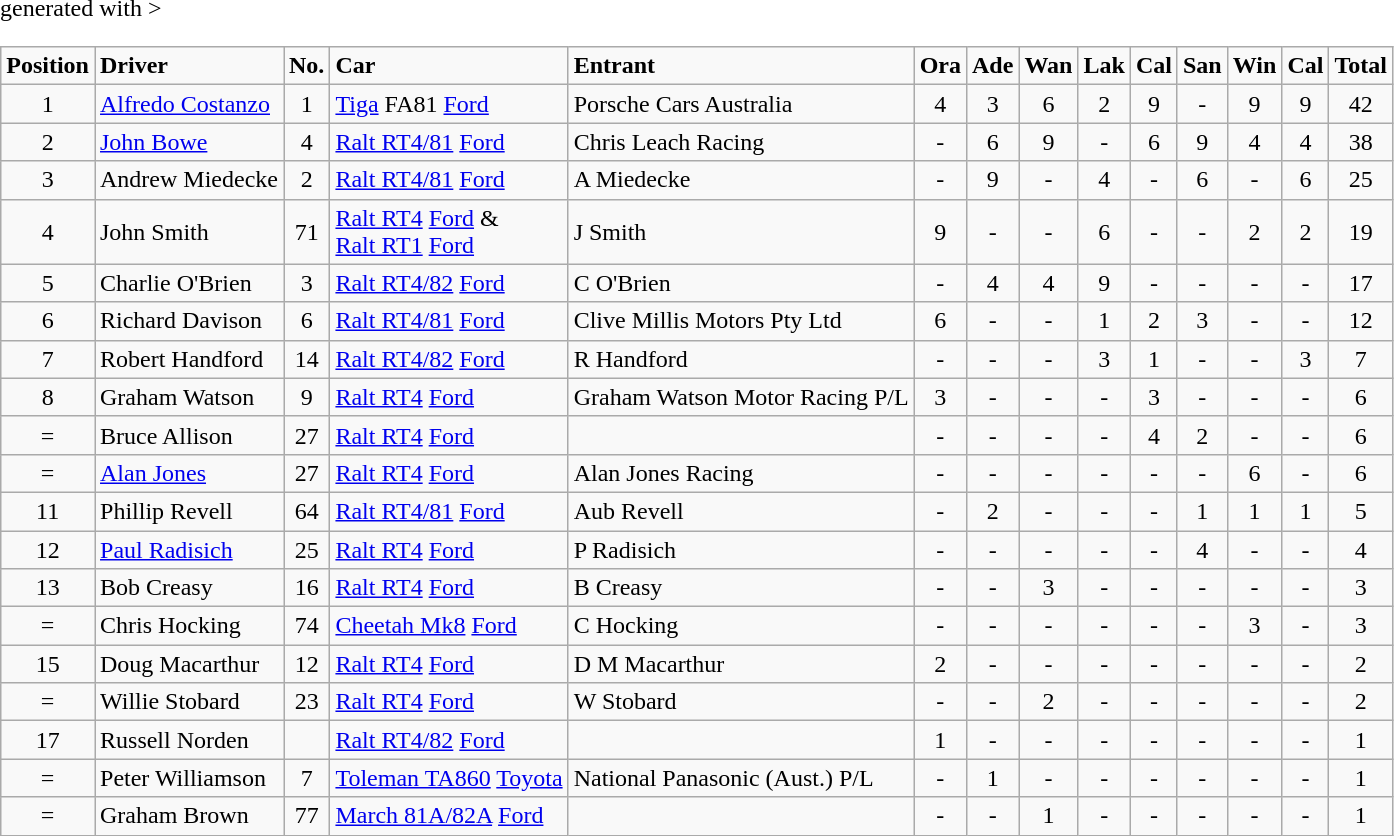<table class="wikitable" <hiddentext>generated with >
<tr style="font-weight:bold">
<td height="14" align="center">Position</td>
<td>Driver</td>
<td align=center>No.</td>
<td>Car</td>
<td>Entrant</td>
<td align="center">Ora</td>
<td align="center">Ade</td>
<td align="center">Wan</td>
<td align="center">Lak</td>
<td align="center">Cal</td>
<td align="center">San</td>
<td align="center">Win</td>
<td align="center">Cal</td>
<td align="center">Total</td>
</tr>
<tr>
<td height="14" align="center">1</td>
<td><a href='#'>Alfredo Costanzo</a></td>
<td align="center">1</td>
<td><a href='#'>Tiga</a> FA81 <a href='#'>Ford</a></td>
<td>Porsche Cars Australia</td>
<td align="center">4</td>
<td align="center">3</td>
<td align="center">6</td>
<td align="center">2</td>
<td align="center">9</td>
<td align="center">-</td>
<td align="center">9</td>
<td align="center">9</td>
<td align="center">42</td>
</tr>
<tr>
<td height="14" align="center">2</td>
<td><a href='#'>John Bowe</a></td>
<td align="center">4</td>
<td><a href='#'>Ralt RT4/81</a> <a href='#'>Ford</a></td>
<td>Chris Leach Racing</td>
<td align="center">-</td>
<td align="center">6</td>
<td align="center">9</td>
<td align="center">-</td>
<td align="center">6</td>
<td align="center">9</td>
<td align="center">4</td>
<td align="center">4</td>
<td align="center">38</td>
</tr>
<tr>
<td height="14" align="center">3</td>
<td>Andrew Miedecke</td>
<td align="center">2</td>
<td><a href='#'>Ralt RT4/81</a> <a href='#'>Ford</a></td>
<td>A Miedecke</td>
<td align="center">-</td>
<td align="center">9</td>
<td align="center">-</td>
<td align="center">4</td>
<td align="center">-</td>
<td align="center">6</td>
<td align="center">-</td>
<td align="center">6</td>
<td align="center">25</td>
</tr>
<tr>
<td height="14" align="center">4</td>
<td>John Smith</td>
<td align="center">71</td>
<td><a href='#'>Ralt RT4</a> <a href='#'>Ford</a> &<br><a href='#'>Ralt RT1</a> <a href='#'>Ford</a></td>
<td>J Smith</td>
<td align="center">9</td>
<td align="center">-</td>
<td align="center">-</td>
<td align="center">6</td>
<td align="center">-</td>
<td align="center">-</td>
<td align="center">2</td>
<td align="center">2</td>
<td align="center">19</td>
</tr>
<tr>
<td height="14" align="center">5</td>
<td>Charlie O'Brien</td>
<td align="center">3</td>
<td><a href='#'>Ralt RT4/82</a> <a href='#'>Ford</a></td>
<td>C O'Brien</td>
<td align="center">-</td>
<td align="center">4</td>
<td align="center">4</td>
<td align="center">9</td>
<td align="center">-</td>
<td align="center">-</td>
<td align="center">-</td>
<td align="center">-</td>
<td align="center">17</td>
</tr>
<tr>
<td height="14" align="center">6</td>
<td>Richard Davison</td>
<td align="center">6</td>
<td><a href='#'>Ralt RT4/81</a> <a href='#'>Ford</a></td>
<td>Clive Millis Motors Pty Ltd</td>
<td align="center">6</td>
<td align="center">-</td>
<td align="center">-</td>
<td align="center">1</td>
<td align="center">2</td>
<td align="center">3</td>
<td align="center">-</td>
<td align="center">-</td>
<td align="center">12</td>
</tr>
<tr>
<td height="14" align="center">7</td>
<td>Robert Handford</td>
<td align="center">14</td>
<td><a href='#'>Ralt RT4/82</a> <a href='#'>Ford</a></td>
<td>R Handford</td>
<td align="center">-</td>
<td align="center">-</td>
<td align="center">-</td>
<td align="center">3</td>
<td align="center">1</td>
<td align="center">-</td>
<td align="center">-</td>
<td align="center">3</td>
<td align="center">7</td>
</tr>
<tr>
<td height="14" align="center">8</td>
<td>Graham Watson</td>
<td align="center">9</td>
<td><a href='#'>Ralt RT4</a> <a href='#'>Ford</a></td>
<td>Graham Watson Motor Racing P/L</td>
<td align="center">3</td>
<td align="center">-</td>
<td align="center">-</td>
<td align="center">-</td>
<td align="center">3</td>
<td align="center">-</td>
<td align="center">-</td>
<td align="center">-</td>
<td align="center">6</td>
</tr>
<tr>
<td height="14" align="center">=</td>
<td>Bruce Allison</td>
<td align="center">27</td>
<td><a href='#'>Ralt RT4</a> <a href='#'>Ford</a></td>
<td></td>
<td align="center">-</td>
<td align="center">-</td>
<td align="center">-</td>
<td align="center">-</td>
<td align="center">4</td>
<td align="center">2</td>
<td align="center">-</td>
<td align="center">-</td>
<td align="center">6</td>
</tr>
<tr>
<td height="14" align="center">=</td>
<td><a href='#'>Alan Jones</a></td>
<td align="center">27</td>
<td><a href='#'>Ralt RT4</a> <a href='#'>Ford</a></td>
<td>Alan Jones Racing</td>
<td align="center">-</td>
<td align="center">-</td>
<td align="center">-</td>
<td align="center">-</td>
<td align="center">-</td>
<td align="center">-</td>
<td align="center">6</td>
<td align="center">-</td>
<td align="center">6</td>
</tr>
<tr>
<td height="14" align="center">11</td>
<td>Phillip Revell</td>
<td align="center">64</td>
<td><a href='#'>Ralt RT4/81</a> <a href='#'>Ford</a></td>
<td>Aub Revell</td>
<td align="center">-</td>
<td align="center">2</td>
<td align="center">-</td>
<td align="center">-</td>
<td align="center">-</td>
<td align="center">1</td>
<td align="center">1</td>
<td align="center">1</td>
<td align="center">5</td>
</tr>
<tr>
<td height="14" align="center">12</td>
<td><a href='#'>Paul Radisich</a></td>
<td align="center">25</td>
<td><a href='#'>Ralt RT4</a> <a href='#'>Ford</a></td>
<td>P Radisich</td>
<td align="center">-</td>
<td align="center">-</td>
<td align="center">-</td>
<td align="center">-</td>
<td align="center">-</td>
<td align="center">4</td>
<td align="center">-</td>
<td align="center">-</td>
<td align="center">4</td>
</tr>
<tr>
<td height="14" align="center">13</td>
<td>Bob Creasy</td>
<td align="center">16</td>
<td><a href='#'>Ralt RT4</a> <a href='#'>Ford</a></td>
<td>B Creasy</td>
<td align="center">-</td>
<td align="center">-</td>
<td align="center">3</td>
<td align="center">-</td>
<td align="center">-</td>
<td align="center">-</td>
<td align="center">-</td>
<td align="center">-</td>
<td align="center">3</td>
</tr>
<tr>
<td height="14" align="center">=</td>
<td>Chris Hocking</td>
<td align="center">74</td>
<td><a href='#'>Cheetah Mk8</a> <a href='#'>Ford</a></td>
<td>C Hocking</td>
<td align="center">-</td>
<td align="center">-</td>
<td align="center">-</td>
<td align="center">-</td>
<td align="center">-</td>
<td align="center">-</td>
<td align="center">3</td>
<td align="center">-</td>
<td align="center">3</td>
</tr>
<tr>
<td height="14" align="center">15</td>
<td>Doug Macarthur</td>
<td align="center">12</td>
<td><a href='#'>Ralt RT4</a> <a href='#'>Ford</a></td>
<td>D M Macarthur</td>
<td align="center">2</td>
<td align="center">-</td>
<td align="center">-</td>
<td align="center">-</td>
<td align="center">-</td>
<td align="center">-</td>
<td align="center">-</td>
<td align="center">-</td>
<td align="center">2</td>
</tr>
<tr>
<td height="14" align="center">=</td>
<td>Willie Stobard</td>
<td align="center">23</td>
<td><a href='#'>Ralt RT4</a> <a href='#'>Ford</a></td>
<td>W Stobard</td>
<td align="center">-</td>
<td align="center">-</td>
<td align="center">2</td>
<td align="center">-</td>
<td align="center">-</td>
<td align="center">-</td>
<td align="center">-</td>
<td align="center">-</td>
<td align="center">2</td>
</tr>
<tr>
<td height="14" align="center">17</td>
<td>Russell Norden</td>
<td align="center"> </td>
<td><a href='#'>Ralt RT4/82</a> <a href='#'>Ford</a></td>
<td> </td>
<td align="center">1</td>
<td align="center">-</td>
<td align="center">-</td>
<td align="center">-</td>
<td align="center">-</td>
<td align="center">-</td>
<td align="center">-</td>
<td align="center">-</td>
<td align="center">1</td>
</tr>
<tr>
<td height="14" align="center">=</td>
<td>Peter Williamson</td>
<td align="center">7</td>
<td><a href='#'>Toleman TA860</a> <a href='#'>Toyota</a></td>
<td>National Panasonic (Aust.) P/L</td>
<td align="center">-</td>
<td align="center">1</td>
<td align="center">-</td>
<td align="center">-</td>
<td align="center">-</td>
<td align="center">-</td>
<td align="center">-</td>
<td align="center">-</td>
<td align="center">1</td>
</tr>
<tr>
<td height="14" align="center">=</td>
<td>Graham Brown</td>
<td align="center">77</td>
<td><a href='#'>March 81A/82A</a> <a href='#'>Ford</a></td>
<td> </td>
<td align="center">-</td>
<td align="center">-</td>
<td align="center">1</td>
<td align="center">-</td>
<td align="center">-</td>
<td align="center">-</td>
<td align="center">-</td>
<td align="center">-</td>
<td align="center">1</td>
</tr>
</table>
